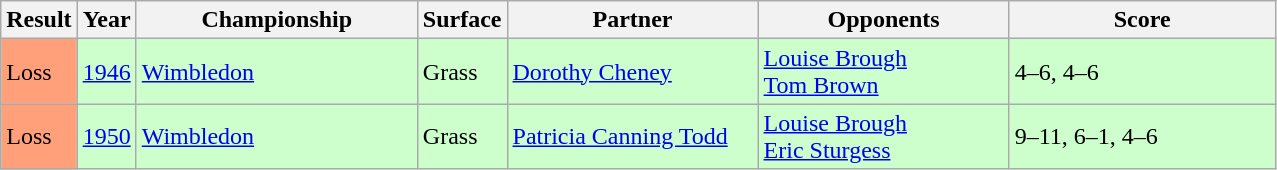<table class="sortable wikitable">
<tr>
<th style="width:40px">Result</th>
<th style="width:30px">Year</th>
<th style="width:180px">Championship</th>
<th style="width:50px">Surface</th>
<th style="width:160px">Partner</th>
<th style="width:160px">Opponents</th>
<th style="width:170px" class="unsortable">Score</th>
</tr>
<tr style="background:#ccffcc">
<td style="background:#FFA07A">Loss</td>
<td><a href='#'>1946</a></td>
<td><a href='#'>Wimbledon</a></td>
<td>Grass</td>
<td> <a href='#'>Dorothy Cheney</a></td>
<td> <a href='#'>Louise Brough</a> <br>  <a href='#'>Tom Brown</a></td>
<td>4–6, 4–6</td>
</tr>
<tr style="background:#ccffcc">
<td style="background:#FFA07A">Loss</td>
<td><a href='#'>1950</a></td>
<td><a href='#'>Wimbledon</a></td>
<td>Grass</td>
<td> <a href='#'>Patricia Canning Todd</a></td>
<td> <a href='#'>Louise Brough</a> <br>  <a href='#'>Eric Sturgess</a></td>
<td>9–11, 6–1, 4–6</td>
</tr>
</table>
